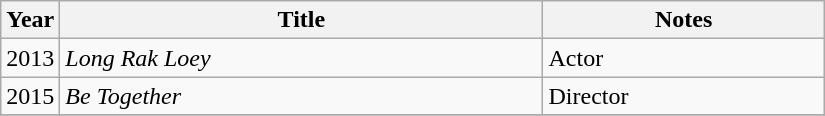<table class="wikitable" style="width:550px">
<tr>
<th width=10>Year</th>
<th>Title</th>
<th>Notes</th>
</tr>
<tr>
<td>2013</td>
<td><em>Long Rak Loey</em></td>
<td>Actor</td>
</tr>
<tr>
<td>2015</td>
<td><em>Be Together</em></td>
<td>Director</td>
</tr>
<tr>
</tr>
</table>
